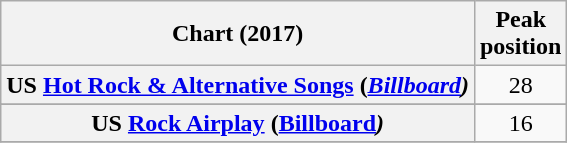<table class="wikitable sortable plainrowheaders" style="text-align:center">
<tr>
<th scope="col">Chart (2017)</th>
<th scope="col">Peak<br>position</th>
</tr>
<tr>
<th scope="row">US <a href='#'>Hot Rock & Alternative Songs</a> (<em><a href='#'>Billboard</a>)</th>
<td>28</td>
</tr>
<tr>
</tr>
<tr>
<th scope="row">US <a href='#'>Rock Airplay</a> (</em><a href='#'>Billboard</a><em>)</th>
<td>16</td>
</tr>
<tr>
</tr>
</table>
